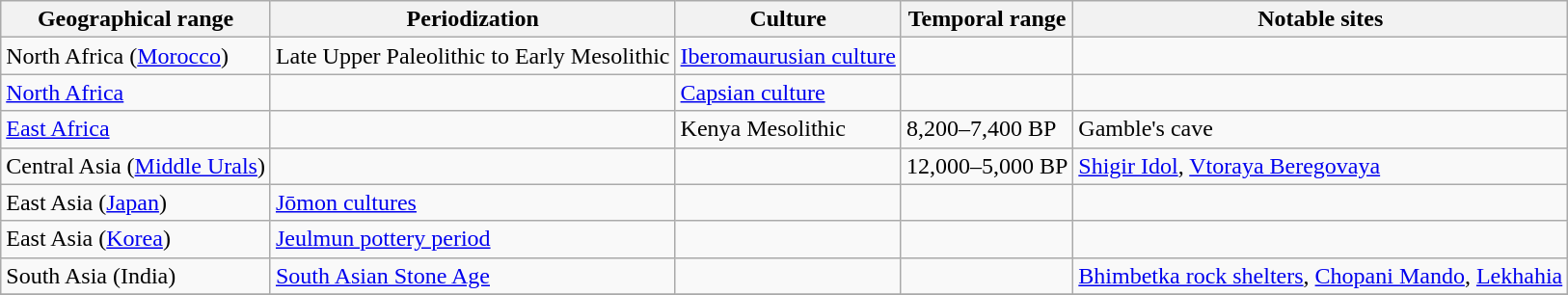<table class="wikitable sortable">
<tr>
<th>Geographical range</th>
<th>Periodization</th>
<th>Culture</th>
<th>Temporal range</th>
<th>Notable sites</th>
</tr>
<tr>
<td>North Africa (<a href='#'>Morocco</a>)</td>
<td>Late Upper Paleolithic to Early Mesolithic</td>
<td><a href='#'>Iberomaurusian culture</a></td>
<td></td>
</tr>
<tr>
<td><a href='#'>North Africa</a></td>
<td></td>
<td><a href='#'>Capsian culture</a></td>
<td></td>
<td></td>
</tr>
<tr>
<td><a href='#'>East Africa</a></td>
<td></td>
<td>Kenya Mesolithic</td>
<td>8,200–7,400 BP</td>
<td>Gamble's cave</td>
</tr>
<tr>
<td>Central Asia (<a href='#'>Middle Urals</a>)</td>
<td></td>
<td></td>
<td>12,000–5,000 BP</td>
<td><a href='#'>Shigir Idol</a>, <a href='#'>Vtoraya Beregovaya</a></td>
</tr>
<tr>
<td>East Asia (<a href='#'>Japan</a>)</td>
<td><a href='#'>Jōmon cultures</a></td>
<td></td>
<td></td>
<td></td>
</tr>
<tr>
<td>East Asia (<a href='#'>Korea</a>)</td>
<td><a href='#'>Jeulmun pottery period</a></td>
<td></td>
<td></td>
<td></td>
</tr>
<tr>
<td>South Asia (India)</td>
<td><a href='#'>South Asian Stone Age</a></td>
<td></td>
<td></td>
<td><a href='#'>Bhimbetka rock shelters</a>, <a href='#'>Chopani Mando</a>, <a href='#'>Lekhahia</a></td>
</tr>
<tr>
</tr>
</table>
